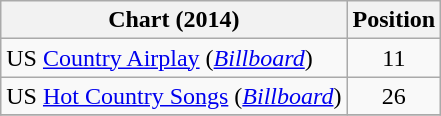<table class="wikitable sortable">
<tr>
<th scope="col">Chart (2014)</th>
<th scope="col">Position</th>
</tr>
<tr>
<td>US <a href='#'>Country Airplay</a> (<em><a href='#'>Billboard</a></em>)</td>
<td align="center">11</td>
</tr>
<tr>
<td>US <a href='#'>Hot Country Songs</a> (<em><a href='#'>Billboard</a></em>)</td>
<td align="center">26</td>
</tr>
<tr>
</tr>
</table>
